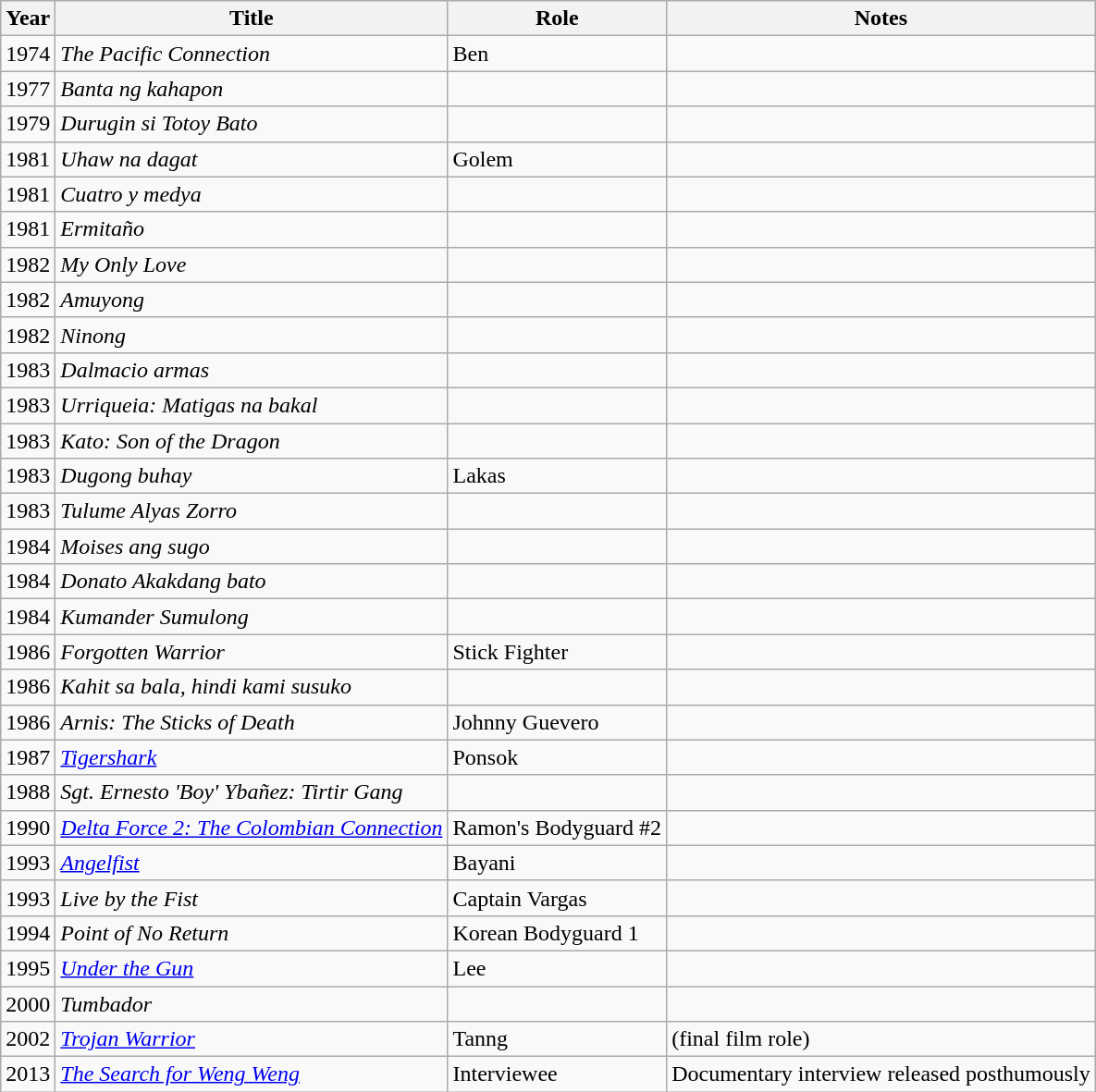<table class="wikitable">
<tr>
<th>Year</th>
<th>Title</th>
<th>Role</th>
<th>Notes</th>
</tr>
<tr>
<td>1974</td>
<td><em>The Pacific Connection</em></td>
<td>Ben</td>
<td></td>
</tr>
<tr>
<td>1977</td>
<td><em>Banta ng kahapon</em></td>
<td></td>
<td></td>
</tr>
<tr>
<td>1979</td>
<td><em>Durugin si Totoy Bato</em></td>
<td></td>
<td></td>
</tr>
<tr>
<td>1981</td>
<td><em>Uhaw na dagat</em></td>
<td>Golem</td>
<td></td>
</tr>
<tr>
<td>1981</td>
<td><em>Cuatro y medya</em></td>
<td></td>
<td></td>
</tr>
<tr>
<td>1981</td>
<td><em>Ermitaño</em></td>
<td></td>
<td></td>
</tr>
<tr>
<td>1982</td>
<td><em>My Only Love</em></td>
<td></td>
<td></td>
</tr>
<tr>
<td>1982</td>
<td><em>Amuyong</em></td>
<td></td>
<td></td>
</tr>
<tr>
<td>1982</td>
<td><em>Ninong</em></td>
<td></td>
<td></td>
</tr>
<tr>
<td>1983</td>
<td><em>Dalmacio armas</em></td>
<td></td>
<td></td>
</tr>
<tr>
<td>1983</td>
<td><em>Urriqueia: Matigas na bakal</em></td>
<td></td>
<td></td>
</tr>
<tr>
<td>1983</td>
<td><em>Kato: Son of the Dragon</em></td>
<td></td>
<td></td>
</tr>
<tr>
<td>1983</td>
<td><em>Dugong buhay</em></td>
<td>Lakas</td>
<td></td>
</tr>
<tr>
<td>1983</td>
<td><em>Tulume Alyas Zorro</em></td>
<td></td>
<td></td>
</tr>
<tr>
<td>1984</td>
<td><em>Moises ang sugo</em></td>
<td></td>
<td></td>
</tr>
<tr>
<td>1984</td>
<td><em>Donato Akakdang bato</em></td>
<td></td>
<td></td>
</tr>
<tr>
<td>1984</td>
<td><em>Kumander Sumulong</em></td>
<td></td>
<td></td>
</tr>
<tr>
<td>1986</td>
<td><em>Forgotten Warrior</em></td>
<td>Stick Fighter</td>
<td></td>
</tr>
<tr>
<td>1986</td>
<td><em>Kahit sa bala, hindi kami susuko</em></td>
<td></td>
<td></td>
</tr>
<tr>
<td>1986</td>
<td><em>Arnis: The Sticks of Death</em></td>
<td>Johnny Guevero</td>
<td></td>
</tr>
<tr>
<td>1987</td>
<td><em><a href='#'>Tigershark</a></em></td>
<td>Ponsok</td>
<td></td>
</tr>
<tr>
<td>1988</td>
<td><em>Sgt. Ernesto 'Boy' Ybañez: Tirtir Gang</em></td>
<td></td>
<td></td>
</tr>
<tr>
<td>1990</td>
<td><em><a href='#'>Delta Force 2: The Colombian Connection</a></em></td>
<td>Ramon's Bodyguard #2</td>
<td></td>
</tr>
<tr>
<td>1993</td>
<td><em><a href='#'>Angelfist</a></em></td>
<td>Bayani</td>
<td></td>
</tr>
<tr>
<td>1993</td>
<td><em>Live by the Fist</em></td>
<td>Captain Vargas</td>
<td></td>
</tr>
<tr>
<td>1994</td>
<td><em>Point of No Return</em></td>
<td>Korean Bodyguard 1</td>
<td></td>
</tr>
<tr>
<td>1995</td>
<td><em><a href='#'>Under the Gun</a></em></td>
<td>Lee</td>
<td></td>
</tr>
<tr>
<td>2000</td>
<td><em>Tumbador</em></td>
<td></td>
<td></td>
</tr>
<tr>
<td>2002</td>
<td><em><a href='#'>Trojan Warrior</a></em></td>
<td>Tanng</td>
<td>(final film role)</td>
</tr>
<tr>
<td>2013</td>
<td><em><a href='#'>The Search for Weng Weng</a></em></td>
<td>Interviewee</td>
<td>Documentary interview released posthumously</td>
</tr>
</table>
